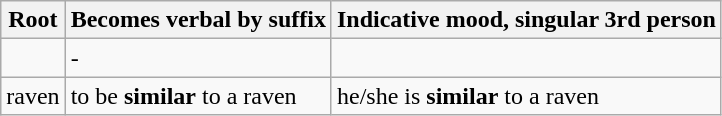<table class="wikitable">
<tr>
<th>Root</th>
<th>Becomes verbal by suffix</th>
<th>Indicative mood, singular 3rd person</th>
</tr>
<tr>
<td></td>
<td>-</td>
<td></td>
</tr>
<tr>
<td>raven</td>
<td>to be <strong>similar</strong> to a raven</td>
<td>he/she is <strong>similar</strong> to a raven</td>
</tr>
</table>
